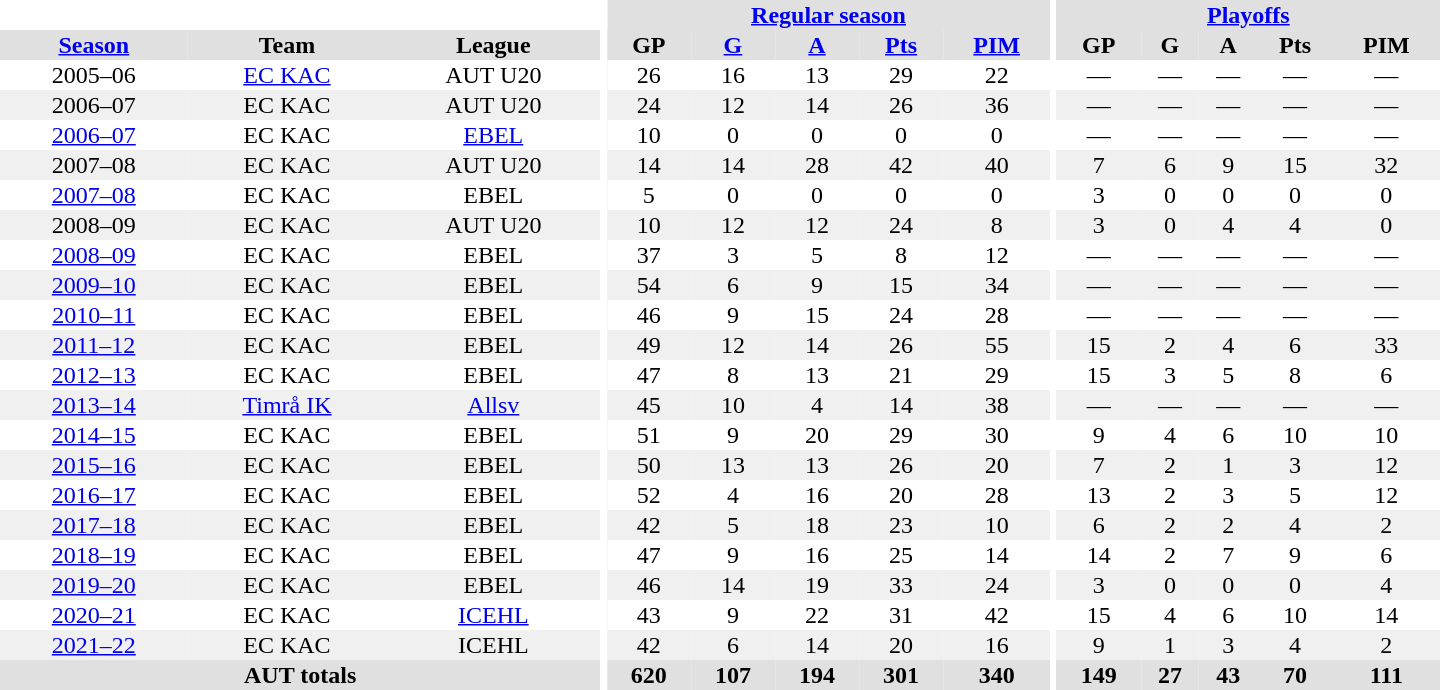<table border="0" cellpadding="1" cellspacing="0" style="text-align:center; width:60em">
<tr bgcolor="#e0e0e0">
<th colspan="3" bgcolor="#ffffff"></th>
<th rowspan="99" bgcolor="#ffffff"></th>
<th colspan="5"><a href='#'>Regular season</a></th>
<th rowspan="99" bgcolor="#ffffff"></th>
<th colspan="5"><a href='#'>Playoffs</a></th>
</tr>
<tr bgcolor="#e0e0e0">
<th><a href='#'>Season</a></th>
<th>Team</th>
<th>League</th>
<th>GP</th>
<th><a href='#'>G</a></th>
<th><a href='#'>A</a></th>
<th><a href='#'>Pts</a></th>
<th><a href='#'>PIM</a></th>
<th>GP</th>
<th>G</th>
<th>A</th>
<th>Pts</th>
<th>PIM</th>
</tr>
<tr>
<td>2005–06</td>
<td><a href='#'>EC KAC</a></td>
<td>AUT U20</td>
<td>26</td>
<td>16</td>
<td>13</td>
<td>29</td>
<td>22</td>
<td>—</td>
<td>—</td>
<td>—</td>
<td>—</td>
<td>—</td>
</tr>
<tr bgcolor="#f0f0f0">
<td>2006–07</td>
<td>EC KAC</td>
<td>AUT U20</td>
<td>24</td>
<td>12</td>
<td>14</td>
<td>26</td>
<td>36</td>
<td>—</td>
<td>—</td>
<td>—</td>
<td>—</td>
<td>—</td>
</tr>
<tr>
<td><a href='#'>2006–07</a></td>
<td>EC KAC</td>
<td><a href='#'>EBEL</a></td>
<td>10</td>
<td>0</td>
<td>0</td>
<td>0</td>
<td>0</td>
<td>—</td>
<td>—</td>
<td>—</td>
<td>—</td>
<td>—</td>
</tr>
<tr bgcolor="#f0f0f0">
<td>2007–08</td>
<td>EC KAC</td>
<td>AUT U20</td>
<td>14</td>
<td>14</td>
<td>28</td>
<td>42</td>
<td>40</td>
<td>7</td>
<td>6</td>
<td>9</td>
<td>15</td>
<td>32</td>
</tr>
<tr>
<td><a href='#'>2007–08</a></td>
<td>EC KAC</td>
<td>EBEL</td>
<td>5</td>
<td>0</td>
<td>0</td>
<td>0</td>
<td>0</td>
<td>3</td>
<td>0</td>
<td>0</td>
<td>0</td>
<td>0</td>
</tr>
<tr bgcolor="#f0f0f0">
<td>2008–09</td>
<td>EC KAC</td>
<td>AUT U20</td>
<td>10</td>
<td>12</td>
<td>12</td>
<td>24</td>
<td>8</td>
<td>3</td>
<td>0</td>
<td>4</td>
<td>4</td>
<td>0</td>
</tr>
<tr>
<td><a href='#'>2008–09</a></td>
<td>EC KAC</td>
<td>EBEL</td>
<td>37</td>
<td>3</td>
<td>5</td>
<td>8</td>
<td>12</td>
<td>—</td>
<td>—</td>
<td>—</td>
<td>—</td>
<td>—</td>
</tr>
<tr bgcolor="#f0f0f0">
<td><a href='#'>2009–10</a></td>
<td>EC KAC</td>
<td>EBEL</td>
<td>54</td>
<td>6</td>
<td>9</td>
<td>15</td>
<td>34</td>
<td>—</td>
<td>—</td>
<td>—</td>
<td>—</td>
<td>—</td>
</tr>
<tr>
<td><a href='#'>2010–11</a></td>
<td>EC KAC</td>
<td>EBEL</td>
<td>46</td>
<td>9</td>
<td>15</td>
<td>24</td>
<td>28</td>
<td>—</td>
<td>—</td>
<td>—</td>
<td>—</td>
<td>—</td>
</tr>
<tr bgcolor="#f0f0f0">
<td><a href='#'>2011–12</a></td>
<td>EC KAC</td>
<td>EBEL</td>
<td>49</td>
<td>12</td>
<td>14</td>
<td>26</td>
<td>55</td>
<td>15</td>
<td>2</td>
<td>4</td>
<td>6</td>
<td>33</td>
</tr>
<tr>
<td><a href='#'>2012–13</a></td>
<td>EC KAC</td>
<td>EBEL</td>
<td>47</td>
<td>8</td>
<td>13</td>
<td>21</td>
<td>29</td>
<td>15</td>
<td>3</td>
<td>5</td>
<td>8</td>
<td>6</td>
</tr>
<tr bgcolor="#f0f0f0">
<td><a href='#'>2013–14</a></td>
<td><a href='#'>Timrå IK</a></td>
<td><a href='#'>Allsv</a></td>
<td>45</td>
<td>10</td>
<td>4</td>
<td>14</td>
<td>38</td>
<td>—</td>
<td>—</td>
<td>—</td>
<td>—</td>
<td>—</td>
</tr>
<tr>
<td><a href='#'>2014–15</a></td>
<td>EC KAC</td>
<td>EBEL</td>
<td>51</td>
<td>9</td>
<td>20</td>
<td>29</td>
<td>30</td>
<td>9</td>
<td>4</td>
<td>6</td>
<td>10</td>
<td>10</td>
</tr>
<tr bgcolor="#f0f0f0">
<td><a href='#'>2015–16</a></td>
<td>EC KAC</td>
<td>EBEL</td>
<td>50</td>
<td>13</td>
<td>13</td>
<td>26</td>
<td>20</td>
<td>7</td>
<td>2</td>
<td>1</td>
<td>3</td>
<td>12</td>
</tr>
<tr>
<td><a href='#'>2016–17</a></td>
<td>EC KAC</td>
<td>EBEL</td>
<td>52</td>
<td>4</td>
<td>16</td>
<td>20</td>
<td>28</td>
<td>13</td>
<td>2</td>
<td>3</td>
<td>5</td>
<td>12</td>
</tr>
<tr bgcolor="#f0f0f0">
<td><a href='#'>2017–18</a></td>
<td>EC KAC</td>
<td>EBEL</td>
<td>42</td>
<td>5</td>
<td>18</td>
<td>23</td>
<td>10</td>
<td>6</td>
<td>2</td>
<td>2</td>
<td>4</td>
<td>2</td>
</tr>
<tr>
<td><a href='#'>2018–19</a></td>
<td>EC KAC</td>
<td>EBEL</td>
<td>47</td>
<td>9</td>
<td>16</td>
<td>25</td>
<td>14</td>
<td>14</td>
<td>2</td>
<td>7</td>
<td>9</td>
<td>6</td>
</tr>
<tr bgcolor="#f0f0f0">
<td><a href='#'>2019–20</a></td>
<td>EC KAC</td>
<td>EBEL</td>
<td>46</td>
<td>14</td>
<td>19</td>
<td>33</td>
<td>24</td>
<td>3</td>
<td>0</td>
<td>0</td>
<td>0</td>
<td>4</td>
</tr>
<tr>
<td><a href='#'>2020–21</a></td>
<td>EC KAC</td>
<td><a href='#'>ICEHL</a></td>
<td>43</td>
<td>9</td>
<td>22</td>
<td>31</td>
<td>42</td>
<td>15</td>
<td>4</td>
<td>6</td>
<td>10</td>
<td>14</td>
</tr>
<tr bgcolor="#f0f0f0">
<td><a href='#'>2021–22</a></td>
<td>EC KAC</td>
<td>ICEHL</td>
<td>42</td>
<td>6</td>
<td>14</td>
<td>20</td>
<td>16</td>
<td>9</td>
<td>1</td>
<td>3</td>
<td>4</td>
<td>2</td>
</tr>
<tr bgcolor="#e0e0e0">
<th colspan="3">AUT totals</th>
<th>620</th>
<th>107</th>
<th>194</th>
<th>301</th>
<th>340</th>
<th>149</th>
<th>27</th>
<th>43</th>
<th>70</th>
<th>111</th>
</tr>
</table>
